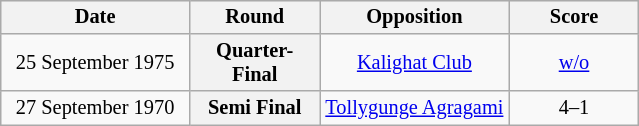<table class="wikitable plainrowheaders" style="text-align:center;margin-left:1em;float:right; font-size:85%;">
<tr>
<th scope=col width="120">Date</th>
<th scope=col width="80">Round</th>
<th scope=col width="120">Opposition</th>
<th scope=col width="80">Score</th>
</tr>
<tr>
<td>25 September 1975</td>
<th scope=row style="text-align:center">Quarter-Final</th>
<td><a href='#'>Kalighat Club</a></td>
<td><a href='#'>w/o</a></td>
</tr>
<tr>
<td>27 September 1970</td>
<th scope=row style="text-align:center">Semi Final</th>
<td><a href='#'>Tollygunge Agragami</a></td>
<td>4–1</td>
</tr>
</table>
